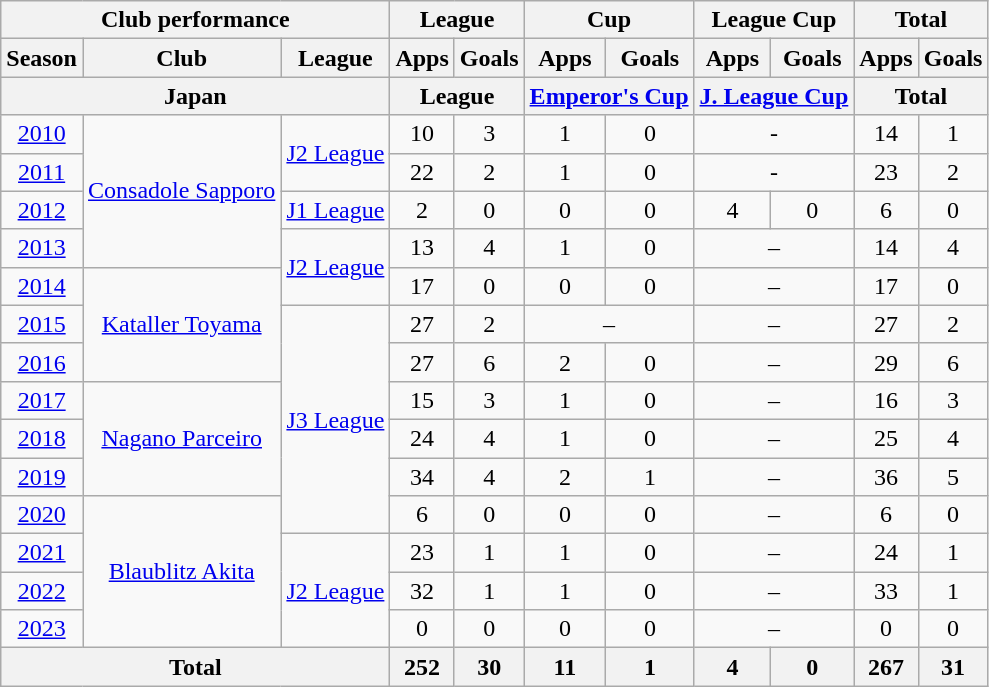<table class="wikitable" style="text-align:center;">
<tr>
<th colspan=3>Club performance</th>
<th colspan=2>League</th>
<th colspan=2>Cup</th>
<th colspan=2>League Cup</th>
<th colspan=2>Total</th>
</tr>
<tr>
<th>Season</th>
<th>Club</th>
<th>League</th>
<th>Apps</th>
<th>Goals</th>
<th>Apps</th>
<th>Goals</th>
<th>Apps</th>
<th>Goals</th>
<th>Apps</th>
<th>Goals</th>
</tr>
<tr>
<th colspan=3>Japan</th>
<th colspan=2>League</th>
<th colspan=2><a href='#'>Emperor's Cup</a></th>
<th colspan=2><a href='#'>J. League Cup</a></th>
<th colspan=2>Total</th>
</tr>
<tr>
<td><a href='#'>2010</a></td>
<td rowspan=4><a href='#'>Consadole Sapporo</a></td>
<td rowspan=2><a href='#'>J2 League</a></td>
<td>10</td>
<td>3</td>
<td>1</td>
<td>0</td>
<td colspan=2>-</td>
<td>14</td>
<td>1</td>
</tr>
<tr>
<td><a href='#'>2011</a></td>
<td>22</td>
<td>2</td>
<td>1</td>
<td>0</td>
<td colspan=2>-</td>
<td>23</td>
<td>2</td>
</tr>
<tr>
<td><a href='#'>2012</a></td>
<td><a href='#'>J1 League</a></td>
<td>2</td>
<td>0</td>
<td>0</td>
<td>0</td>
<td>4</td>
<td>0</td>
<td>6</td>
<td>0</td>
</tr>
<tr>
<td><a href='#'>2013</a></td>
<td rowspan=2><a href='#'>J2 League</a></td>
<td>13</td>
<td>4</td>
<td>1</td>
<td>0</td>
<td colspan="2">–</td>
<td>14</td>
<td>4</td>
</tr>
<tr>
<td><a href='#'>2014</a></td>
<td rowspan=3><a href='#'>Kataller Toyama</a></td>
<td>17</td>
<td>0</td>
<td>0</td>
<td>0</td>
<td colspan="2">–</td>
<td>17</td>
<td>0</td>
</tr>
<tr>
<td><a href='#'>2015</a></td>
<td rowspan="6"><a href='#'>J3 League</a></td>
<td>27</td>
<td>2</td>
<td colspan="2">–</td>
<td colspan="2">–</td>
<td>27</td>
<td>2</td>
</tr>
<tr>
<td><a href='#'>2016</a></td>
<td>27</td>
<td>6</td>
<td>2</td>
<td>0</td>
<td colspan="2">–</td>
<td>29</td>
<td>6</td>
</tr>
<tr>
<td><a href='#'>2017</a></td>
<td rowspan="3"><a href='#'>Nagano Parceiro</a></td>
<td>15</td>
<td>3</td>
<td>1</td>
<td>0</td>
<td colspan="2">–</td>
<td>16</td>
<td>3</td>
</tr>
<tr>
<td><a href='#'>2018</a></td>
<td>24</td>
<td>4</td>
<td>1</td>
<td>0</td>
<td colspan="2">–</td>
<td>25</td>
<td>4</td>
</tr>
<tr>
<td><a href='#'>2019</a></td>
<td>34</td>
<td>4</td>
<td>2</td>
<td>1</td>
<td colspan="2">–</td>
<td>36</td>
<td>5</td>
</tr>
<tr>
<td><a href='#'>2020</a></td>
<td rowspan=4><a href='#'>Blaublitz Akita</a></td>
<td>6</td>
<td>0</td>
<td>0</td>
<td>0</td>
<td colspan="2">–</td>
<td>6</td>
<td>0</td>
</tr>
<tr>
<td><a href='#'>2021</a></td>
<td rowspan=3><a href='#'>J2 League</a></td>
<td>23</td>
<td>1</td>
<td>1</td>
<td>0</td>
<td colspan="2">–</td>
<td>24</td>
<td>1</td>
</tr>
<tr>
<td><a href='#'>2022</a></td>
<td>32</td>
<td>1</td>
<td>1</td>
<td>0</td>
<td colspan="2">–</td>
<td>33</td>
<td>1</td>
</tr>
<tr>
<td><a href='#'>2023</a></td>
<td>0</td>
<td>0</td>
<td>0</td>
<td>0</td>
<td colspan="2">–</td>
<td>0</td>
<td>0</td>
</tr>
<tr>
<th colspan=3>Total</th>
<th>252</th>
<th>30</th>
<th>11</th>
<th>1</th>
<th>4</th>
<th>0</th>
<th>267</th>
<th>31</th>
</tr>
</table>
